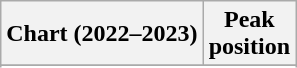<table class="wikitable sortable plainrowheaders" style="text-align:center">
<tr>
<th scope="col">Chart (2022–2023)</th>
<th scope="col">Peak<br>position</th>
</tr>
<tr>
</tr>
<tr>
</tr>
<tr>
</tr>
<tr>
</tr>
</table>
